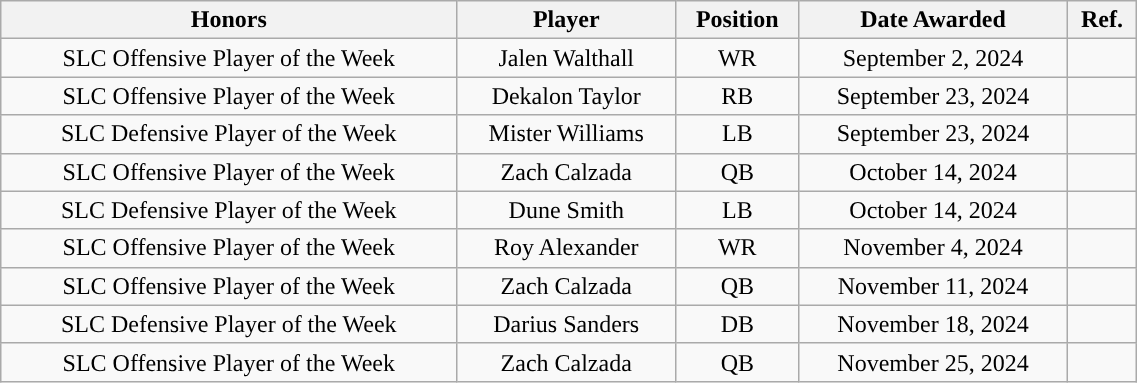<table class="wikitable" style="width: 60%;text-align: center;">
<tr>
<th>Honors</th>
<th>Player</th>
<th>Position</th>
<th>Date Awarded</th>
<th>Ref.</th>
</tr>
<tr align="center">
<td rowspan="1">SLC Offensive Player of the Week</td>
<td>Jalen Walthall</td>
<td>WR</td>
<td>September 2, 2024</td>
<td></td>
</tr>
<tr align="center">
<td rowspan="1">SLC Offensive Player of the Week</td>
<td>Dekalon Taylor</td>
<td>RB</td>
<td>September 23, 2024</td>
<td></td>
</tr>
<tr align="center">
<td rowspan="1">SLC Defensive Player of the Week</td>
<td>Mister Williams</td>
<td>LB</td>
<td>September 23, 2024</td>
<td></td>
</tr>
<tr align="center">
<td rowspan="1">SLC Offensive Player of the Week</td>
<td>Zach Calzada</td>
<td>QB</td>
<td>October 14, 2024</td>
<td></td>
</tr>
<tr align="center">
<td rowspan="1">SLC Defensive Player of the Week</td>
<td>Dune Smith</td>
<td>LB</td>
<td>October 14, 2024</td>
<td></td>
</tr>
<tr align="center">
<td rowspan="1">SLC Offensive Player of the Week</td>
<td>Roy Alexander</td>
<td>WR</td>
<td>November 4, 2024</td>
<td></td>
</tr>
<tr align="center">
<td rowspan="1">SLC Offensive Player of the Week</td>
<td>Zach Calzada</td>
<td>QB</td>
<td>November 11, 2024</td>
<td></td>
</tr>
<tr align="center">
<td rowspan="1">SLC Defensive Player of the Week</td>
<td>Darius Sanders</td>
<td>DB</td>
<td>November 18, 2024</td>
<td></td>
</tr>
<tr align="center">
<td rowspan="1">SLC Offensive Player of the Week</td>
<td>Zach Calzada</td>
<td>QB</td>
<td>November 25, 2024</td>
<td></td>
</tr>
</table>
